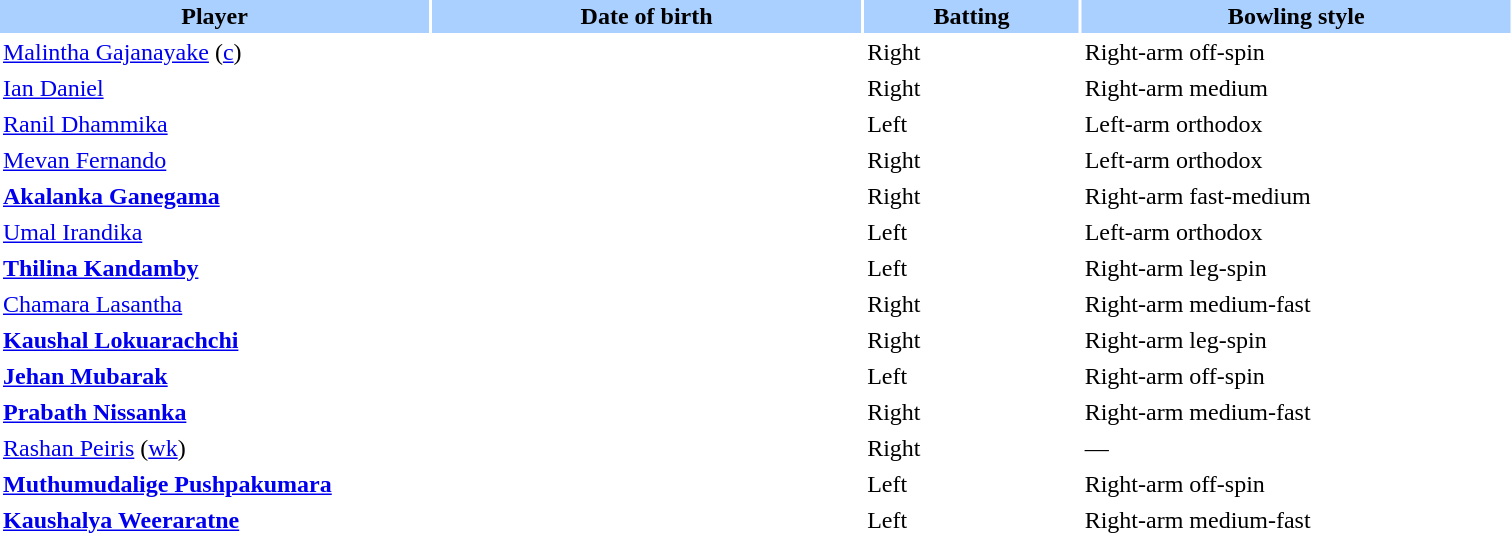<table class="sortable" style="width:80%;" border="0" cellspacing="2" cellpadding="2">
<tr style="background:#aad0ff;">
<th width=20%>Player</th>
<th width=20%>Date of birth</th>
<th width=10%>Batting</th>
<th width=20%>Bowling style</th>
</tr>
<tr>
<td><a href='#'>Malintha Gajanayake</a> (<a href='#'>c</a>)</td>
<td></td>
<td>Right</td>
<td>Right-arm off-spin</td>
</tr>
<tr>
<td><a href='#'>Ian Daniel</a></td>
<td></td>
<td>Right</td>
<td>Right-arm medium</td>
</tr>
<tr>
<td><a href='#'>Ranil Dhammika</a></td>
<td></td>
<td>Left</td>
<td>Left-arm orthodox</td>
</tr>
<tr>
<td><a href='#'>Mevan Fernando</a></td>
<td></td>
<td>Right</td>
<td>Left-arm orthodox</td>
</tr>
<tr>
<td><strong><a href='#'>Akalanka Ganegama</a></strong></td>
<td></td>
<td>Right</td>
<td>Right-arm fast-medium</td>
</tr>
<tr>
<td><a href='#'>Umal Irandika</a></td>
<td></td>
<td>Left</td>
<td>Left-arm orthodox</td>
</tr>
<tr>
<td><strong><a href='#'>Thilina Kandamby</a></strong></td>
<td></td>
<td>Left</td>
<td>Right-arm leg-spin</td>
</tr>
<tr>
<td><a href='#'>Chamara Lasantha</a></td>
<td></td>
<td>Right</td>
<td>Right-arm medium-fast</td>
</tr>
<tr>
<td><strong><a href='#'>Kaushal Lokuarachchi</a></strong></td>
<td></td>
<td>Right</td>
<td>Right-arm leg-spin</td>
</tr>
<tr>
<td><strong><a href='#'>Jehan Mubarak</a></strong></td>
<td></td>
<td>Left</td>
<td>Right-arm off-spin</td>
</tr>
<tr>
<td><strong><a href='#'>Prabath Nissanka</a></strong></td>
<td></td>
<td>Right</td>
<td>Right-arm medium-fast</td>
</tr>
<tr>
<td><a href='#'>Rashan Peiris</a> (<a href='#'>wk</a>)</td>
<td></td>
<td>Right</td>
<td>—</td>
</tr>
<tr>
<td><strong><a href='#'>Muthumudalige Pushpakumara</a></strong></td>
<td></td>
<td>Left</td>
<td>Right-arm off-spin</td>
</tr>
<tr>
<td><strong><a href='#'>Kaushalya Weeraratne</a></strong></td>
<td></td>
<td>Left</td>
<td>Right-arm medium-fast</td>
</tr>
</table>
